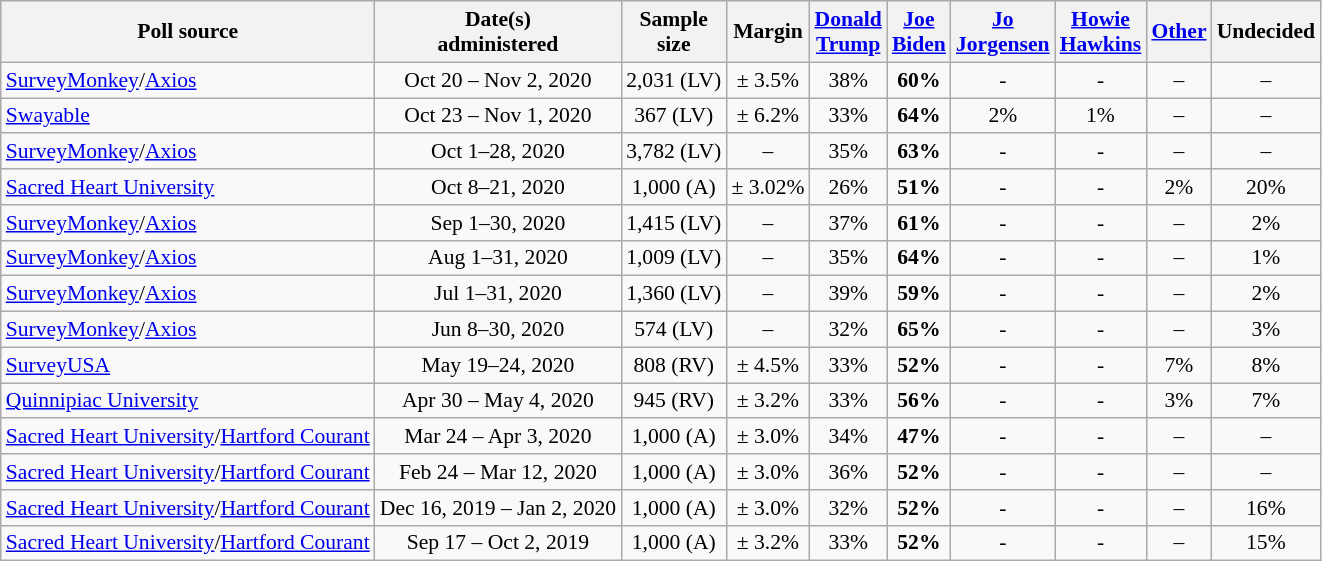<table class="wikitable sortable" style="text-align:center;font-size:90%;line-height:17px">
<tr>
<th>Poll source</th>
<th>Date(s)<br>administered</th>
<th>Sample<br>size</th>
<th>Margin<br></th>
<th class="unsortable"><a href='#'>Donald<br>Trump</a><br></th>
<th class="unsortable"><a href='#'>Joe<br>Biden</a><br></th>
<th class="unsortable"><a href='#'>Jo<br>Jorgensen</a><br></th>
<th class="unsortable"><a href='#'>Howie<br>Hawkins</a><br></th>
<th class="unsortable"><a href='#'>Other</a></th>
<th class="unsortable">Undecided</th>
</tr>
<tr>
<td style="text-align:left;"><a href='#'>SurveyMonkey</a>/<a href='#'>Axios</a></td>
<td>Oct 20 – Nov 2, 2020</td>
<td>2,031 (LV)</td>
<td>± 3.5%</td>
<td>38%</td>
<td><strong>60%</strong></td>
<td>-</td>
<td>-</td>
<td>–</td>
<td>–</td>
</tr>
<tr>
<td style="text-align:left;"><a href='#'>Swayable</a></td>
<td>Oct 23 – Nov 1, 2020</td>
<td>367 (LV)</td>
<td>± 6.2%</td>
<td>33%</td>
<td><strong>64%</strong></td>
<td>2%</td>
<td>1%</td>
<td>–</td>
<td>–</td>
</tr>
<tr>
<td style="text-align:left;"><a href='#'>SurveyMonkey</a>/<a href='#'>Axios</a></td>
<td>Oct 1–28, 2020</td>
<td>3,782 (LV)</td>
<td>–</td>
<td>35%</td>
<td><strong>63%</strong></td>
<td>-</td>
<td>-</td>
<td>–</td>
<td>–</td>
</tr>
<tr>
<td style="text-align:left;"><a href='#'>Sacred Heart University</a></td>
<td>Oct 8–21, 2020</td>
<td>1,000 (A)</td>
<td>± 3.02%</td>
<td>26%</td>
<td><strong>51%</strong></td>
<td>-</td>
<td>-</td>
<td>2%</td>
<td>20%</td>
</tr>
<tr>
<td style="text-align:left;"><a href='#'>SurveyMonkey</a>/<a href='#'>Axios</a></td>
<td>Sep 1–30, 2020</td>
<td>1,415 (LV)</td>
<td>–</td>
<td>37%</td>
<td><strong>61%</strong></td>
<td>-</td>
<td>-</td>
<td>–</td>
<td>2%</td>
</tr>
<tr>
<td style="text-align:left;"><a href='#'>SurveyMonkey</a>/<a href='#'>Axios</a></td>
<td>Aug 1–31, 2020</td>
<td>1,009 (LV)</td>
<td>–</td>
<td>35%</td>
<td><strong>64%</strong></td>
<td>-</td>
<td>-</td>
<td>–</td>
<td>1%</td>
</tr>
<tr>
<td style="text-align:left;"><a href='#'>SurveyMonkey</a>/<a href='#'>Axios</a></td>
<td>Jul 1–31, 2020</td>
<td>1,360 (LV)</td>
<td>–</td>
<td>39%</td>
<td><strong>59%</strong></td>
<td>-</td>
<td>-</td>
<td>–</td>
<td>2%</td>
</tr>
<tr>
<td style="text-align:left;"><a href='#'>SurveyMonkey</a>/<a href='#'>Axios</a></td>
<td>Jun 8–30, 2020</td>
<td>574 (LV)</td>
<td>–</td>
<td>32%</td>
<td><strong>65%</strong></td>
<td>-</td>
<td>-</td>
<td>–</td>
<td>3%</td>
</tr>
<tr>
<td style="text-align:left;"><a href='#'>SurveyUSA</a></td>
<td>May 19–24, 2020</td>
<td>808 (RV)</td>
<td>± 4.5%</td>
<td>33%</td>
<td><strong>52%</strong></td>
<td>-</td>
<td>-</td>
<td>7%</td>
<td>8%</td>
</tr>
<tr>
<td style="text-align:left;"><a href='#'>Quinnipiac University</a></td>
<td>Apr 30 – May 4, 2020</td>
<td>945 (RV)</td>
<td>± 3.2%</td>
<td>33%</td>
<td><strong>56%</strong></td>
<td>-</td>
<td>-</td>
<td>3%</td>
<td>7%</td>
</tr>
<tr>
<td style="text-align:left;"><a href='#'>Sacred Heart University</a>/<a href='#'>Hartford Courant</a></td>
<td>Mar 24 – Apr 3, 2020</td>
<td>1,000 (A)</td>
<td>± 3.0%</td>
<td>34%</td>
<td><strong>47%</strong></td>
<td>-</td>
<td>-</td>
<td>–</td>
<td>–</td>
</tr>
<tr>
<td style="text-align:left;"><a href='#'>Sacred Heart University</a>/<a href='#'>Hartford Courant</a></td>
<td>Feb 24 – Mar 12, 2020</td>
<td>1,000 (A)</td>
<td>± 3.0%</td>
<td>36%</td>
<td><strong>52%</strong></td>
<td>-</td>
<td>-</td>
<td>–</td>
<td>–</td>
</tr>
<tr>
<td style="text-align:left;"><a href='#'>Sacred Heart University</a>/<a href='#'>Hartford Courant</a></td>
<td>Dec 16, 2019 – Jan 2, 2020</td>
<td>1,000 (A)</td>
<td>± 3.0%</td>
<td>32%</td>
<td><strong>52%</strong></td>
<td>-</td>
<td>-</td>
<td>–</td>
<td>16%</td>
</tr>
<tr>
<td style="text-align:left;"><a href='#'>Sacred Heart University</a>/<a href='#'>Hartford Courant</a></td>
<td>Sep 17 – Oct 2, 2019</td>
<td>1,000 (A)</td>
<td>± 3.2%</td>
<td>33%</td>
<td><strong>52%</strong></td>
<td>-</td>
<td>-</td>
<td>–</td>
<td>15%</td>
</tr>
</table>
